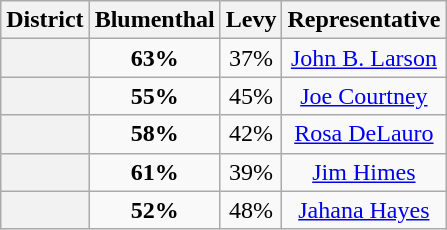<table class=wikitable>
<tr>
<th>District</th>
<th>Blumenthal</th>
<th>Levy</th>
<th>Representative</th>
</tr>
<tr align=center>
<th></th>
<td><strong>63%</strong></td>
<td>37%</td>
<td><a href='#'>John B. Larson</a></td>
</tr>
<tr align=center>
<th></th>
<td><strong>55%</strong></td>
<td>45%</td>
<td><a href='#'>Joe Courtney</a></td>
</tr>
<tr align=center>
<th></th>
<td><strong>58%</strong></td>
<td>42%</td>
<td><a href='#'>Rosa DeLauro</a></td>
</tr>
<tr align=center>
<th></th>
<td><strong>61%</strong></td>
<td>39%</td>
<td><a href='#'>Jim Himes</a></td>
</tr>
<tr align=center>
<th></th>
<td><strong>52%</strong></td>
<td>48%</td>
<td><a href='#'>Jahana Hayes</a></td>
</tr>
</table>
